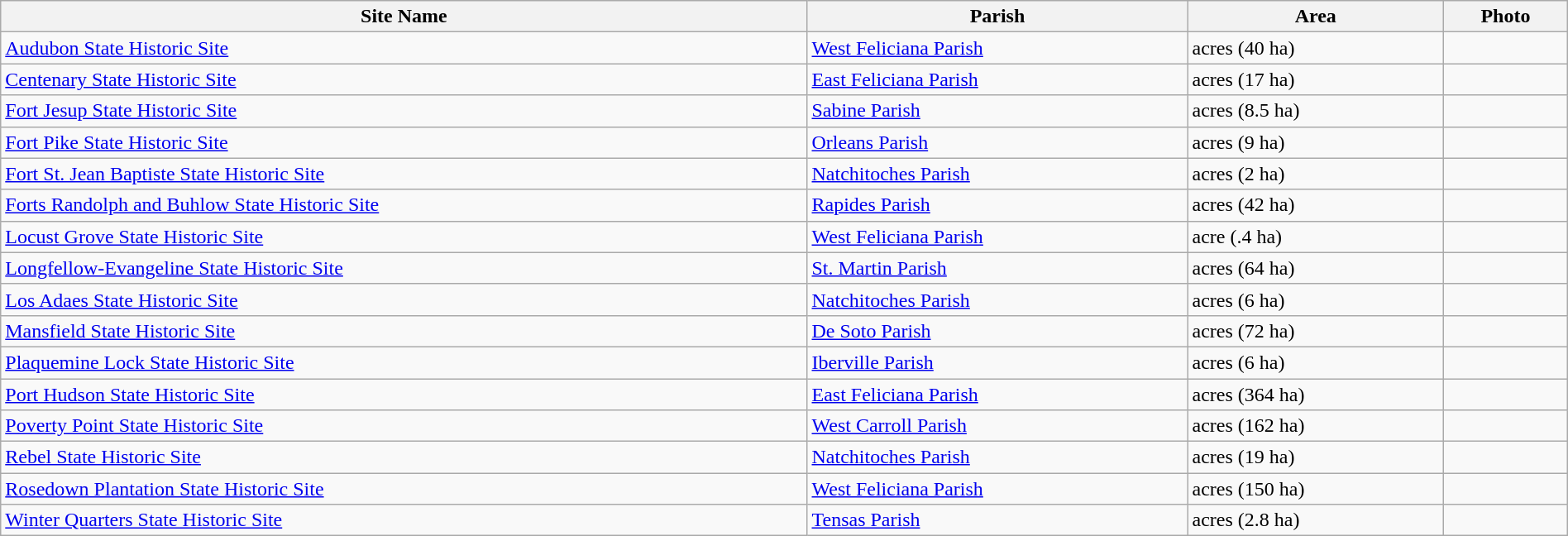<table class="wikitable sortable" border="1" style="width:100%">
<tr>
<th width="*"><strong>Site Name</strong></th>
<th width="*"><strong>Parish</strong></th>
<th width="*"><strong>Area</strong></th>
<th width="*" class="unsortable"><strong>Photo</strong></th>
</tr>
<tr>
<td><a href='#'>Audubon State Historic Site</a></td>
<td><a href='#'>West Feliciana Parish</a></td>
<td> acres (40 ha)</td>
<td></td>
</tr>
<tr>
<td><a href='#'>Centenary State Historic Site</a></td>
<td><a href='#'>East Feliciana Parish</a></td>
<td> acres (17 ha)</td>
<td></td>
</tr>
<tr>
<td><a href='#'>Fort Jesup State Historic Site</a></td>
<td><a href='#'>Sabine Parish</a></td>
<td> acres (8.5 ha)</td>
<td></td>
</tr>
<tr>
<td><a href='#'>Fort Pike State Historic Site</a></td>
<td><a href='#'>Orleans Parish</a></td>
<td> acres (9 ha)</td>
<td></td>
</tr>
<tr>
<td><a href='#'>Fort St. Jean Baptiste State Historic Site</a></td>
<td><a href='#'>Natchitoches Parish</a></td>
<td> acres (2 ha)</td>
<td></td>
</tr>
<tr>
<td><a href='#'>Forts Randolph and Buhlow State Historic Site</a></td>
<td><a href='#'>Rapides Parish</a></td>
<td> acres (42 ha)</td>
<td></td>
</tr>
<tr>
<td><a href='#'>Locust Grove State Historic Site</a></td>
<td><a href='#'>West Feliciana Parish</a></td>
<td> acre (.4 ha)</td>
<td></td>
</tr>
<tr>
<td><a href='#'>Longfellow-Evangeline State Historic Site</a></td>
<td><a href='#'>St. Martin Parish</a></td>
<td> acres (64 ha)</td>
<td></td>
</tr>
<tr>
<td><a href='#'>Los Adaes State Historic Site</a></td>
<td><a href='#'>Natchitoches Parish</a></td>
<td> acres (6 ha)</td>
<td></td>
</tr>
<tr>
<td><a href='#'>Mansfield State Historic Site</a></td>
<td><a href='#'>De Soto Parish</a></td>
<td> acres (72 ha)</td>
<td></td>
</tr>
<tr>
<td><a href='#'>Plaquemine Lock State Historic Site</a></td>
<td><a href='#'>Iberville Parish</a></td>
<td> acres (6 ha)</td>
<td></td>
</tr>
<tr>
<td><a href='#'>Port Hudson State Historic Site</a></td>
<td><a href='#'>East Feliciana Parish</a></td>
<td> acres (364 ha)</td>
<td></td>
</tr>
<tr>
<td><a href='#'>Poverty Point State Historic Site</a></td>
<td><a href='#'>West Carroll Parish</a></td>
<td> acres (162 ha)</td>
<td></td>
</tr>
<tr>
<td><a href='#'>Rebel State Historic Site</a></td>
<td><a href='#'>Natchitoches Parish</a></td>
<td> acres (19 ha)</td>
<td></td>
</tr>
<tr>
<td><a href='#'>Rosedown Plantation State Historic Site</a></td>
<td><a href='#'>West Feliciana Parish</a></td>
<td> acres (150 ha)</td>
<td></td>
</tr>
<tr>
<td><a href='#'>Winter Quarters State Historic Site</a></td>
<td><a href='#'>Tensas Parish</a></td>
<td> acres (2.8 ha)</td>
<td></td>
</tr>
</table>
